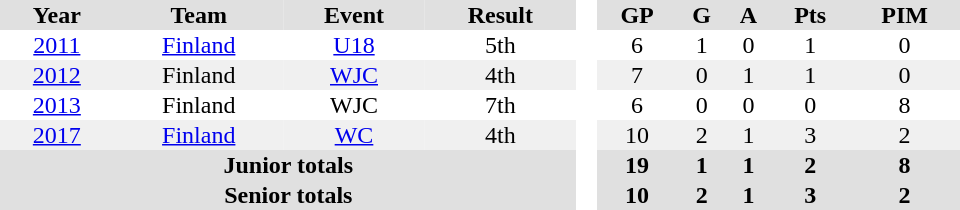<table border="0" cellpadding="1" cellspacing="0" style="text-align:center; width:40em">
<tr ALIGN="center" bgcolor="#e0e0e0">
<th>Year</th>
<th>Team</th>
<th>Event</th>
<th>Result</th>
<th rowspan="99" bgcolor="#ffffff"> </th>
<th>GP</th>
<th>G</th>
<th>A</th>
<th>Pts</th>
<th>PIM</th>
</tr>
<tr ALIGN="center">
<td><a href='#'>2011</a></td>
<td><a href='#'>Finland</a></td>
<td><a href='#'>U18</a></td>
<td>5th</td>
<td>6</td>
<td>1</td>
<td>0</td>
<td>1</td>
<td>0</td>
</tr>
<tr ALIGN="center" style="background:#f0f0f0;">
<td><a href='#'>2012</a></td>
<td>Finland</td>
<td><a href='#'>WJC</a></td>
<td>4th</td>
<td>7</td>
<td>0</td>
<td>1</td>
<td>1</td>
<td>0</td>
</tr>
<tr ALIGN="center">
<td><a href='#'>2013</a></td>
<td>Finland</td>
<td>WJC</td>
<td>7th</td>
<td>6</td>
<td>0</td>
<td>0</td>
<td>0</td>
<td>8</td>
</tr>
<tr ALIGN="center" style="background:#f0f0f0;">
<td><a href='#'>2017</a></td>
<td><a href='#'>Finland</a></td>
<td><a href='#'>WC</a></td>
<td>4th</td>
<td>10</td>
<td>2</td>
<td>1</td>
<td>3</td>
<td>2</td>
</tr>
<tr bgcolor="#e0e0e0">
<th colspan="4">Junior totals</th>
<th>19</th>
<th>1</th>
<th>1</th>
<th>2</th>
<th>8</th>
</tr>
<tr bgcolor="#e0e0e0">
<th colspan="4">Senior totals</th>
<th>10</th>
<th>2</th>
<th>1</th>
<th>3</th>
<th>2</th>
</tr>
</table>
